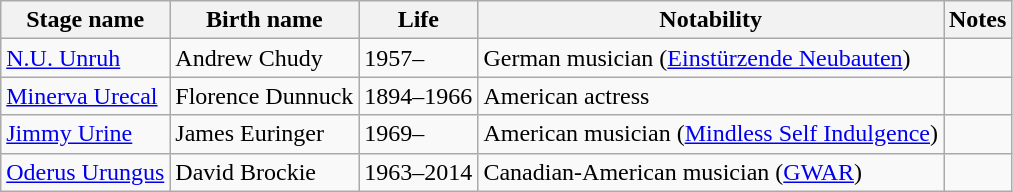<table class="wikitable sortable">
<tr>
<th>Stage name</th>
<th>Birth name</th>
<th>Life</th>
<th>Notability</th>
<th>Notes</th>
</tr>
<tr>
<td><a href='#'>N.U. Unruh</a></td>
<td>Andrew Chudy</td>
<td>1957–</td>
<td>German musician (<a href='#'>Einstürzende Neubauten</a>)</td>
<td></td>
</tr>
<tr>
<td><a href='#'>Minerva Urecal</a></td>
<td>Florence Dunnuck</td>
<td>1894–1966</td>
<td>American actress</td>
<td></td>
</tr>
<tr>
<td><a href='#'>Jimmy Urine</a></td>
<td>James Euringer</td>
<td>1969–</td>
<td>American musician (<a href='#'>Mindless Self Indulgence</a>)</td>
<td></td>
</tr>
<tr>
<td><a href='#'>Oderus Urungus</a></td>
<td>David Brockie</td>
<td>1963–2014</td>
<td>Canadian-American musician (<a href='#'>GWAR</a>)</td>
<td></td>
</tr>
</table>
